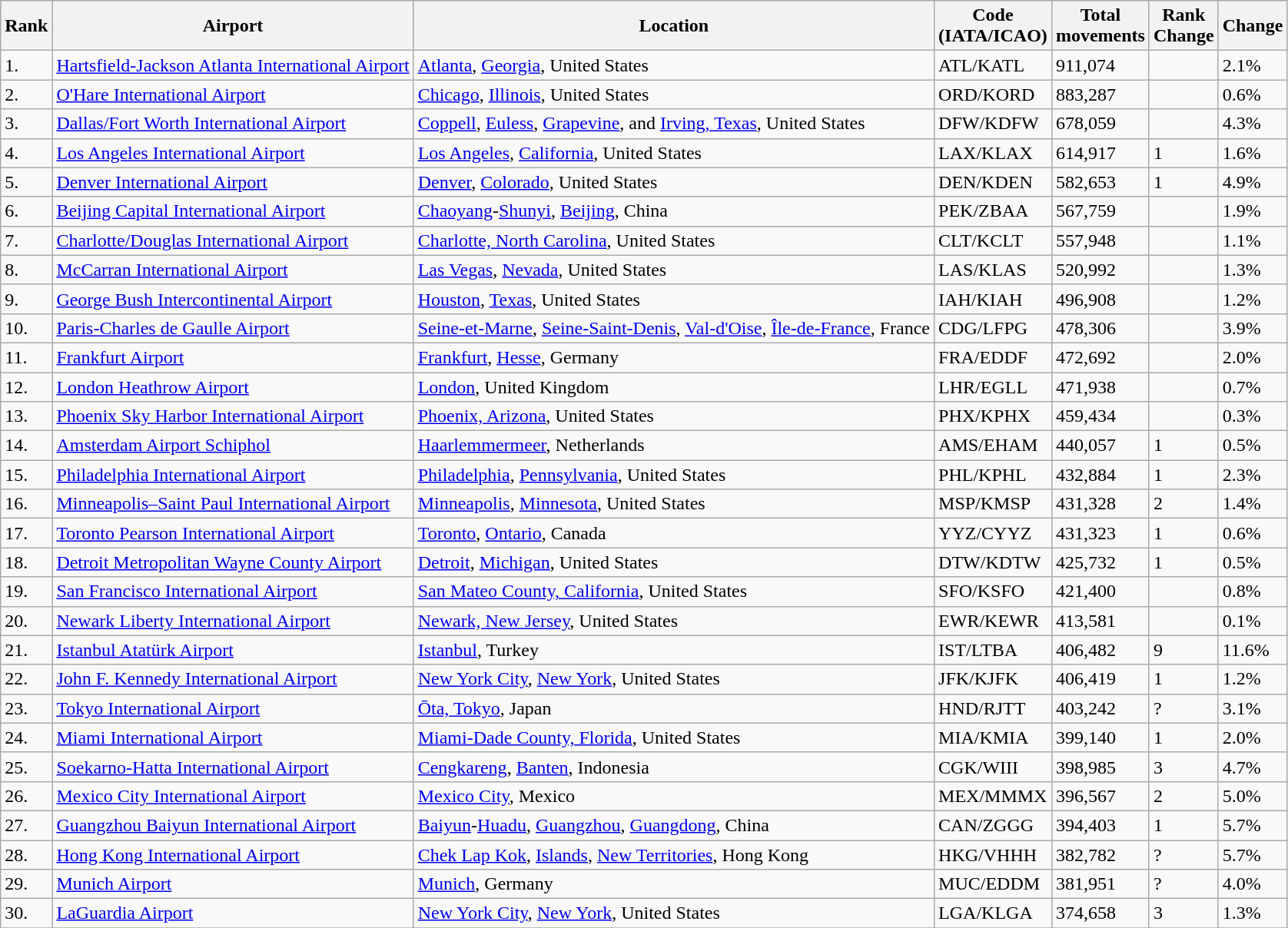<table class="wikitable sortable"  width= align=>
<tr style="background:lightgrey;">
<th>Rank</th>
<th>Airport</th>
<th>Location</th>
<th>Code<br>(IATA/ICAO)</th>
<th>Total<br>movements</th>
<th>Rank<br>Change</th>
<th>Change</th>
</tr>
<tr>
<td>1.</td>
<td> <a href='#'>Hartsfield-Jackson Atlanta International Airport</a></td>
<td><a href='#'>Atlanta</a>, <a href='#'>Georgia</a>, United States</td>
<td>ATL/KATL</td>
<td>911,074</td>
<td></td>
<td> 2.1%</td>
</tr>
<tr>
<td>2.</td>
<td> <a href='#'>O'Hare International Airport</a></td>
<td><a href='#'>Chicago</a>, <a href='#'>Illinois</a>, United States</td>
<td>ORD/KORD</td>
<td>883,287</td>
<td></td>
<td> 0.6%</td>
</tr>
<tr>
<td>3.</td>
<td> <a href='#'>Dallas/Fort Worth International Airport</a></td>
<td><a href='#'>Coppell</a>, <a href='#'>Euless</a>, <a href='#'>Grapevine</a>, and <a href='#'>Irving, Texas</a>, United States</td>
<td>DFW/KDFW</td>
<td>678,059</td>
<td></td>
<td> 4.3%</td>
</tr>
<tr>
<td>4.</td>
<td> <a href='#'>Los Angeles International Airport</a></td>
<td><a href='#'>Los Angeles</a>, <a href='#'>California</a>, United States</td>
<td>LAX/KLAX</td>
<td>614,917</td>
<td>1</td>
<td> 1.6%</td>
</tr>
<tr>
<td>5.</td>
<td> <a href='#'>Denver International Airport</a></td>
<td><a href='#'>Denver</a>, <a href='#'>Colorado</a>, United States</td>
<td>DEN/KDEN</td>
<td>582,653</td>
<td>1</td>
<td> 4.9%</td>
</tr>
<tr>
<td>6.</td>
<td> <a href='#'>Beijing Capital International Airport</a></td>
<td><a href='#'>Chaoyang</a>-<a href='#'>Shunyi</a>, <a href='#'>Beijing</a>, China</td>
<td>PEK/ZBAA</td>
<td>567,759</td>
<td></td>
<td> 1.9%</td>
</tr>
<tr>
<td>7.</td>
<td> <a href='#'>Charlotte/Douglas International Airport</a></td>
<td><a href='#'>Charlotte, North Carolina</a>, United States</td>
<td>CLT/KCLT</td>
<td>557,948</td>
<td></td>
<td> 1.1%</td>
</tr>
<tr>
<td>8.</td>
<td> <a href='#'>McCarran International Airport</a></td>
<td><a href='#'>Las Vegas</a>, <a href='#'>Nevada</a>, United States</td>
<td>LAS/KLAS</td>
<td>520,992</td>
<td></td>
<td> 1.3%</td>
</tr>
<tr>
<td>9.</td>
<td> <a href='#'>George Bush Intercontinental Airport</a></td>
<td><a href='#'>Houston</a>, <a href='#'>Texas</a>, United States</td>
<td>IAH/KIAH</td>
<td>496,908</td>
<td></td>
<td> 1.2%</td>
</tr>
<tr>
<td>10.</td>
<td> <a href='#'>Paris-Charles de Gaulle Airport</a></td>
<td><a href='#'>Seine-et-Marne</a>, <a href='#'>Seine-Saint-Denis</a>, <a href='#'>Val-d'Oise</a>, <a href='#'>Île-de-France</a>, France</td>
<td>CDG/LFPG</td>
<td>478,306</td>
<td></td>
<td> 3.9%</td>
</tr>
<tr>
<td>11.</td>
<td> <a href='#'>Frankfurt Airport</a></td>
<td><a href='#'>Frankfurt</a>, <a href='#'>Hesse</a>, Germany</td>
<td>FRA/EDDF</td>
<td>472,692</td>
<td></td>
<td> 2.0%</td>
</tr>
<tr>
<td>12.</td>
<td> <a href='#'>London Heathrow Airport</a></td>
<td><a href='#'>London</a>, United Kingdom</td>
<td>LHR/EGLL</td>
<td>471,938</td>
<td></td>
<td> 0.7%</td>
</tr>
<tr>
<td>13.</td>
<td> <a href='#'>Phoenix Sky Harbor International Airport</a></td>
<td><a href='#'>Phoenix, Arizona</a>, United States</td>
<td>PHX/KPHX</td>
<td>459,434</td>
<td></td>
<td> 0.3%</td>
</tr>
<tr>
<td>14.</td>
<td> <a href='#'>Amsterdam Airport Schiphol</a></td>
<td><a href='#'>Haarlemmermeer</a>, Netherlands</td>
<td>AMS/EHAM</td>
<td>440,057</td>
<td> 1</td>
<td> 0.5%</td>
</tr>
<tr>
<td>15.</td>
<td> <a href='#'>Philadelphia International Airport</a></td>
<td><a href='#'>Philadelphia</a>, <a href='#'>Pennsylvania</a>, United States</td>
<td>PHL/KPHL</td>
<td>432,884</td>
<td> 1</td>
<td> 2.3%</td>
</tr>
<tr>
<td>16.</td>
<td> <a href='#'>Minneapolis–Saint Paul International Airport</a></td>
<td><a href='#'>Minneapolis</a>, <a href='#'>Minnesota</a>, United States</td>
<td>MSP/KMSP</td>
<td>431,328</td>
<td> 2</td>
<td> 1.4%</td>
</tr>
<tr>
<td>17.</td>
<td> <a href='#'>Toronto Pearson International Airport</a></td>
<td><a href='#'>Toronto</a>, <a href='#'>Ontario</a>, Canada</td>
<td>YYZ/CYYZ</td>
<td>431,323</td>
<td> 1</td>
<td> 0.6%</td>
</tr>
<tr>
<td>18.</td>
<td> <a href='#'>Detroit Metropolitan Wayne County Airport</a></td>
<td><a href='#'>Detroit</a>, <a href='#'>Michigan</a>, United States</td>
<td>DTW/KDTW</td>
<td>425,732</td>
<td> 1</td>
<td> 0.5%</td>
</tr>
<tr>
<td>19.</td>
<td> <a href='#'>San Francisco International Airport</a></td>
<td><a href='#'>San Mateo County, California</a>, United States</td>
<td>SFO/KSFO</td>
<td>421,400</td>
<td></td>
<td> 0.8%</td>
</tr>
<tr>
<td>20.</td>
<td> <a href='#'>Newark Liberty International Airport</a></td>
<td><a href='#'>Newark, New Jersey</a>, United States</td>
<td>EWR/KEWR</td>
<td>413,581</td>
<td></td>
<td> 0.1%</td>
</tr>
<tr>
<td>21.</td>
<td> <a href='#'>Istanbul Atatürk Airport</a></td>
<td><a href='#'>Istanbul</a>, Turkey</td>
<td>IST/LTBA</td>
<td>406,482</td>
<td>9</td>
<td>11.6%</td>
</tr>
<tr>
<td>22.</td>
<td> <a href='#'>John F. Kennedy International Airport</a></td>
<td><a href='#'>New York City</a>, <a href='#'>New York</a>, United States</td>
<td>JFK/KJFK</td>
<td>406,419</td>
<td>1</td>
<td> 1.2%</td>
</tr>
<tr>
<td>23.</td>
<td> <a href='#'>Tokyo International Airport</a></td>
<td><a href='#'>Ōta, Tokyo</a>, Japan</td>
<td>HND/RJTT</td>
<td>403,242</td>
<td>?</td>
<td> 3.1%</td>
</tr>
<tr>
<td>24.</td>
<td> <a href='#'>Miami International Airport</a></td>
<td><a href='#'>Miami-Dade County, Florida</a>, United States</td>
<td>MIA/KMIA</td>
<td>399,140</td>
<td>1</td>
<td> 2.0%</td>
</tr>
<tr>
<td>25.</td>
<td> <a href='#'>Soekarno-Hatta International Airport</a></td>
<td><a href='#'>Cengkareng</a>, <a href='#'>Banten</a>, Indonesia</td>
<td>CGK/WIII</td>
<td>398,985</td>
<td>3</td>
<td>4.7%</td>
</tr>
<tr>
<td>26.</td>
<td> <a href='#'>Mexico City International Airport</a></td>
<td><a href='#'>Mexico City</a>, Mexico</td>
<td>MEX/MMMX</td>
<td>396,567</td>
<td>2</td>
<td>5.0%</td>
</tr>
<tr>
<td>27.</td>
<td> <a href='#'>Guangzhou Baiyun International Airport</a></td>
<td><a href='#'>Baiyun</a>-<a href='#'>Huadu</a>, <a href='#'>Guangzhou</a>, <a href='#'>Guangdong</a>, China</td>
<td>CAN/ZGGG</td>
<td>394,403</td>
<td>1</td>
<td>5.7%</td>
</tr>
<tr>
<td>28.</td>
<td> <a href='#'>Hong Kong International Airport</a></td>
<td><a href='#'>Chek Lap Kok</a>, <a href='#'>Islands</a>, <a href='#'>New Territories</a>, Hong Kong</td>
<td>HKG/VHHH</td>
<td>382,782</td>
<td>?</td>
<td>5.7%</td>
</tr>
<tr>
<td>29.</td>
<td> <a href='#'>Munich Airport</a></td>
<td><a href='#'>Munich</a>, Germany</td>
<td>MUC/EDDM</td>
<td>381,951</td>
<td>?</td>
<td>4.0%</td>
</tr>
<tr>
<td>30.</td>
<td> <a href='#'>LaGuardia Airport</a></td>
<td><a href='#'>New York City</a>, <a href='#'>New York</a>, United States</td>
<td>LGA/KLGA</td>
<td>374,658</td>
<td>3</td>
<td> 1.3%</td>
</tr>
<tr>
</tr>
</table>
